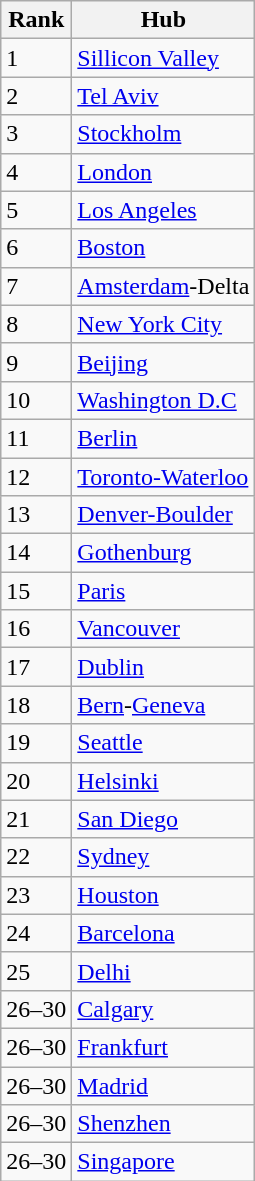<table class="wikitable">
<tr>
<th>Rank</th>
<th>Hub</th>
</tr>
<tr>
<td>1</td>
<td><a href='#'>Sillicon Valley</a></td>
</tr>
<tr>
<td>2</td>
<td><a href='#'>Tel Aviv</a></td>
</tr>
<tr>
<td>3</td>
<td><a href='#'>Stockholm</a></td>
</tr>
<tr>
<td>4</td>
<td><a href='#'>London</a></td>
</tr>
<tr>
<td>5</td>
<td><a href='#'>Los Angeles</a></td>
</tr>
<tr>
<td>6</td>
<td><a href='#'>Boston</a></td>
</tr>
<tr>
<td>7</td>
<td><a href='#'>Amsterdam</a>-Delta</td>
</tr>
<tr>
<td>8</td>
<td><a href='#'>New York City</a></td>
</tr>
<tr>
<td>9</td>
<td><a href='#'>Beijing</a></td>
</tr>
<tr>
<td>10</td>
<td><a href='#'>Washington D.C</a></td>
</tr>
<tr>
<td>11</td>
<td><a href='#'>Berlin</a></td>
</tr>
<tr>
<td>12</td>
<td><a href='#'>Toronto-Waterloo</a></td>
</tr>
<tr>
<td>13</td>
<td><a href='#'>Denver-Boulder</a></td>
</tr>
<tr>
<td>14</td>
<td><a href='#'>Gothenburg</a></td>
</tr>
<tr>
<td>15</td>
<td><a href='#'>Paris</a></td>
</tr>
<tr>
<td>16</td>
<td><a href='#'>Vancouver</a></td>
</tr>
<tr>
<td>17</td>
<td><a href='#'>Dublin</a></td>
</tr>
<tr>
<td>18</td>
<td><a href='#'>Bern</a>-<a href='#'>Geneva</a></td>
</tr>
<tr>
<td>19</td>
<td><a href='#'>Seattle</a></td>
</tr>
<tr>
<td>20</td>
<td><a href='#'>Helsinki</a></td>
</tr>
<tr>
<td>21</td>
<td><a href='#'>San Diego</a></td>
</tr>
<tr>
<td>22</td>
<td><a href='#'>Sydney</a></td>
</tr>
<tr>
<td>23</td>
<td><a href='#'>Houston</a></td>
</tr>
<tr>
<td>24</td>
<td><a href='#'>Barcelona</a></td>
</tr>
<tr>
<td>25</td>
<td><a href='#'>Delhi</a></td>
</tr>
<tr>
<td>26–30</td>
<td><a href='#'>Calgary</a></td>
</tr>
<tr>
<td>26–30</td>
<td><a href='#'>Frankfurt</a></td>
</tr>
<tr>
<td>26–30</td>
<td><a href='#'>Madrid</a></td>
</tr>
<tr>
<td>26–30</td>
<td><a href='#'>Shenzhen</a></td>
</tr>
<tr>
<td>26–30</td>
<td><a href='#'>Singapore</a></td>
</tr>
</table>
